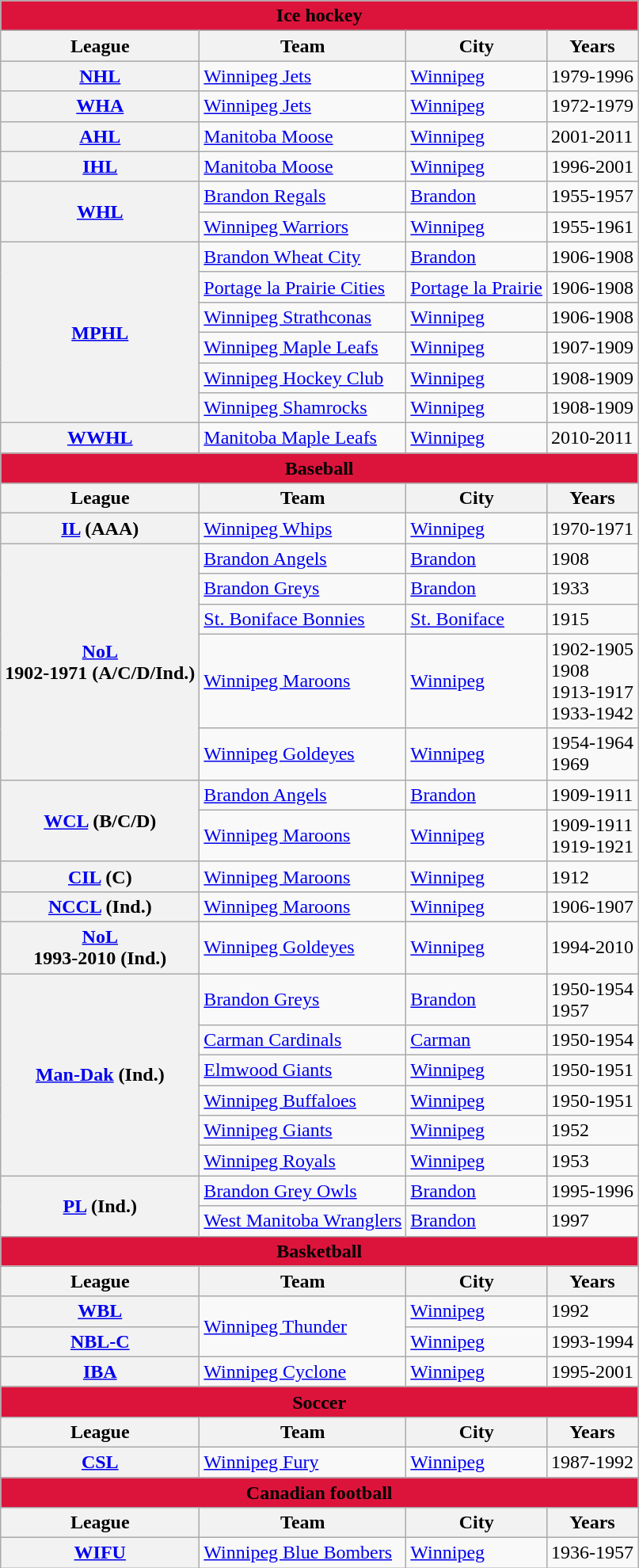<table class="wikitable" style="width:auto">
<tr>
<td bgcolor="#DC143C" align="center" colspan="6"><strong><span>Ice hockey</span></strong></td>
</tr>
<tr>
<th>League</th>
<th>Team</th>
<th>City</th>
<th>Years</th>
</tr>
<tr>
<th rowspan="1"><a href='#'>NHL</a></th>
<td><a href='#'>Winnipeg Jets</a></td>
<td><a href='#'>Winnipeg</a></td>
<td>1979-1996</td>
</tr>
<tr>
<th rowspan="1"><a href='#'>WHA</a></th>
<td><a href='#'>Winnipeg Jets</a></td>
<td><a href='#'>Winnipeg</a></td>
<td>1972-1979</td>
</tr>
<tr>
<th rowspan="1"><a href='#'>AHL</a></th>
<td><a href='#'>Manitoba Moose</a></td>
<td><a href='#'>Winnipeg</a></td>
<td>2001-2011</td>
</tr>
<tr>
<th rowspan="1"><a href='#'>IHL</a></th>
<td><a href='#'>Manitoba Moose</a></td>
<td><a href='#'>Winnipeg</a></td>
<td>1996-2001</td>
</tr>
<tr>
<th rowspan="2"><a href='#'>WHL</a></th>
<td><a href='#'>Brandon Regals</a></td>
<td><a href='#'>Brandon</a></td>
<td>1955-1957</td>
</tr>
<tr>
<td><a href='#'>Winnipeg Warriors</a></td>
<td><a href='#'>Winnipeg</a></td>
<td>1955-1961</td>
</tr>
<tr>
<th rowspan="6"><a href='#'>MPHL</a></th>
<td><a href='#'>Brandon Wheat City</a></td>
<td><a href='#'>Brandon</a></td>
<td>1906-1908</td>
</tr>
<tr>
<td><a href='#'>Portage la Prairie Cities</a></td>
<td><a href='#'>Portage la Prairie</a></td>
<td>1906-1908</td>
</tr>
<tr>
<td><a href='#'>Winnipeg Strathconas</a></td>
<td><a href='#'>Winnipeg</a></td>
<td>1906-1908</td>
</tr>
<tr>
<td><a href='#'>Winnipeg Maple Leafs</a></td>
<td><a href='#'>Winnipeg</a></td>
<td>1907-1909</td>
</tr>
<tr>
<td><a href='#'>Winnipeg Hockey Club</a></td>
<td><a href='#'>Winnipeg</a></td>
<td>1908-1909</td>
</tr>
<tr>
<td><a href='#'>Winnipeg Shamrocks</a></td>
<td><a href='#'>Winnipeg</a></td>
<td>1908-1909</td>
</tr>
<tr>
<th rowspan="1"><a href='#'>WWHL</a></th>
<td><a href='#'>Manitoba Maple Leafs</a></td>
<td><a href='#'>Winnipeg</a></td>
<td>2010-2011</td>
</tr>
<tr>
<td bgcolor="#DC143C" align="center" colspan="6"><strong><span>Baseball</span></strong></td>
</tr>
<tr>
<th>League</th>
<th>Team</th>
<th>City</th>
<th>Years</th>
</tr>
<tr>
<th rowspan="1"><a href='#'>IL</a> (AAA)</th>
<td><a href='#'>Winnipeg Whips</a></td>
<td><a href='#'>Winnipeg</a></td>
<td>1970-1971</td>
</tr>
<tr>
<th rowspan="5"><a href='#'>NoL</a> <br> 1902-1971 (A/C/D/Ind.)</th>
<td><a href='#'>Brandon Angels</a></td>
<td><a href='#'>Brandon</a></td>
<td>1908</td>
</tr>
<tr>
<td><a href='#'>Brandon Greys</a></td>
<td><a href='#'>Brandon</a></td>
<td>1933</td>
</tr>
<tr>
<td><a href='#'>St. Boniface Bonnies</a></td>
<td><a href='#'>St. Boniface</a></td>
<td>1915</td>
</tr>
<tr>
<td><a href='#'>Winnipeg Maroons</a></td>
<td><a href='#'>Winnipeg</a></td>
<td>1902-1905 <br> 1908 <br> 1913-1917 <br> 1933-1942</td>
</tr>
<tr>
<td><a href='#'>Winnipeg Goldeyes</a></td>
<td><a href='#'>Winnipeg</a></td>
<td>1954-1964 <br> 1969</td>
</tr>
<tr>
<th rowspan="2"><a href='#'>WCL</a> (B/C/D)</th>
<td><a href='#'>Brandon Angels</a></td>
<td><a href='#'>Brandon</a></td>
<td>1909-1911</td>
</tr>
<tr>
<td><a href='#'>Winnipeg Maroons</a></td>
<td><a href='#'>Winnipeg</a></td>
<td>1909-1911 <br> 1919-1921</td>
</tr>
<tr>
<th rowspan="1"><a href='#'>CIL</a> (C)</th>
<td><a href='#'>Winnipeg Maroons</a></td>
<td><a href='#'>Winnipeg</a></td>
<td>1912</td>
</tr>
<tr>
<th rowspan="1"><a href='#'>NCCL</a> (Ind.)</th>
<td><a href='#'>Winnipeg Maroons</a></td>
<td><a href='#'>Winnipeg</a></td>
<td>1906-1907</td>
</tr>
<tr>
<th rowspan="1"><a href='#'>NoL</a> <br> 1993-2010 (Ind.)</th>
<td><a href='#'>Winnipeg Goldeyes</a></td>
<td><a href='#'>Winnipeg</a></td>
<td>1994-2010</td>
</tr>
<tr>
<th rowspan="6"><a href='#'>Man-Dak</a> (Ind.)</th>
<td><a href='#'>Brandon Greys</a></td>
<td><a href='#'>Brandon</a></td>
<td>1950-1954 <br> 1957</td>
</tr>
<tr>
<td><a href='#'>Carman Cardinals</a></td>
<td><a href='#'>Carman</a></td>
<td>1950-1954</td>
</tr>
<tr>
<td><a href='#'>Elmwood Giants</a></td>
<td><a href='#'>Winnipeg</a></td>
<td>1950-1951</td>
</tr>
<tr>
<td><a href='#'>Winnipeg Buffaloes</a></td>
<td><a href='#'>Winnipeg</a></td>
<td>1950-1951</td>
</tr>
<tr>
<td><a href='#'>Winnipeg Giants</a></td>
<td><a href='#'>Winnipeg</a></td>
<td>1952</td>
</tr>
<tr>
<td><a href='#'>Winnipeg Royals</a></td>
<td><a href='#'>Winnipeg</a></td>
<td>1953</td>
</tr>
<tr>
<th rowspan="2"><a href='#'>PL</a> (Ind.)</th>
<td><a href='#'>Brandon Grey Owls</a></td>
<td><a href='#'>Brandon</a></td>
<td>1995-1996</td>
</tr>
<tr>
<td><a href='#'>West Manitoba Wranglers</a></td>
<td><a href='#'>Brandon</a></td>
<td>1997</td>
</tr>
<tr>
<td bgcolor="#DC143C" align="center" colspan="6"><strong><span>Basketball</span></strong></td>
</tr>
<tr>
<th>League</th>
<th>Team</th>
<th>City</th>
<th>Years</th>
</tr>
<tr>
<th rowspan="1"><a href='#'>WBL</a></th>
<td rowspan="2"><a href='#'>Winnipeg Thunder</a></td>
<td><a href='#'>Winnipeg</a></td>
<td>1992</td>
</tr>
<tr>
<th rowspan="1"><a href='#'>NBL-C</a></th>
<td><a href='#'>Winnipeg</a></td>
<td>1993-1994</td>
</tr>
<tr>
<th rowspan="1"><a href='#'>IBA</a></th>
<td><a href='#'>Winnipeg Cyclone</a></td>
<td><a href='#'>Winnipeg</a></td>
<td>1995-2001</td>
</tr>
<tr>
<td bgcolor="#DC143C" align="center" colspan="6"><strong><span>Soccer</span></strong></td>
</tr>
<tr>
<th>League</th>
<th>Team</th>
<th>City</th>
<th>Years</th>
</tr>
<tr>
<th rowspan="1"><a href='#'>CSL</a></th>
<td><a href='#'>Winnipeg Fury</a></td>
<td><a href='#'>Winnipeg</a></td>
<td>1987-1992</td>
</tr>
<tr>
<td bgcolor="#DC143C" align="center" colspan="6"><strong><span>Canadian football</span></strong></td>
</tr>
<tr>
<th>League</th>
<th>Team</th>
<th>City</th>
<th>Years</th>
</tr>
<tr>
<th rowspan="1"><a href='#'>WIFU</a></th>
<td><a href='#'>Winnipeg Blue Bombers</a></td>
<td><a href='#'>Winnipeg</a></td>
<td>1936-1957</td>
</tr>
</table>
